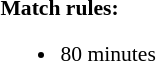<table style="width:100%;font-size:90%">
<tr>
<td style="width:60%;vertical-align:top"><br><strong>Match rules:</strong><ul><li>80 minutes</li></ul></td>
</tr>
</table>
